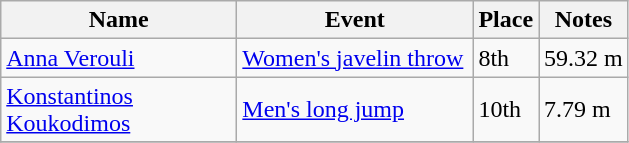<table class="wikitable sortable">
<tr>
<th width=150>Name</th>
<th width=150>Event</th>
<th>Place</th>
<th>Notes</th>
</tr>
<tr>
<td><a href='#'>Anna Verouli</a></td>
<td><a href='#'>Women's javelin throw</a></td>
<td>8th</td>
<td>59.32 m</td>
</tr>
<tr>
<td><a href='#'>Konstantinos Koukodimos</a></td>
<td><a href='#'>Men's long jump</a></td>
<td>10th</td>
<td>7.79 m</td>
</tr>
<tr>
</tr>
</table>
